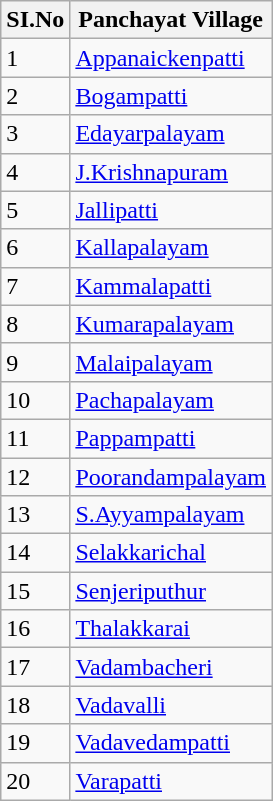<table class="wikitable sortable">
<tr>
<th>SI.No</th>
<th>Panchayat Village</th>
</tr>
<tr>
<td>1</td>
<td><a href='#'>Appanaickenpatti</a></td>
</tr>
<tr>
<td>2</td>
<td><a href='#'>Bogampatti</a></td>
</tr>
<tr>
<td>3</td>
<td><a href='#'>Edayarpalayam</a></td>
</tr>
<tr>
<td>4</td>
<td><a href='#'>J.Krishnapuram</a></td>
</tr>
<tr>
<td>5</td>
<td><a href='#'>Jallipatti</a></td>
</tr>
<tr>
<td>6</td>
<td><a href='#'>Kallapalayam</a></td>
</tr>
<tr>
<td>7</td>
<td><a href='#'>Kammalapatti</a></td>
</tr>
<tr>
<td>8</td>
<td><a href='#'>Kumarapalayam</a></td>
</tr>
<tr>
<td>9</td>
<td><a href='#'>Malaipalayam</a></td>
</tr>
<tr>
<td>10</td>
<td><a href='#'>Pachapalayam</a></td>
</tr>
<tr>
<td>11</td>
<td><a href='#'>Pappampatti</a></td>
</tr>
<tr>
<td>12</td>
<td><a href='#'>Poorandampalayam</a></td>
</tr>
<tr>
<td>13</td>
<td><a href='#'>S.Ayyampalayam</a></td>
</tr>
<tr>
<td>14</td>
<td><a href='#'>Selakkarichal</a></td>
</tr>
<tr>
<td>15</td>
<td><a href='#'>Senjeriputhur</a></td>
</tr>
<tr>
<td>16</td>
<td><a href='#'>Thalakkarai</a></td>
</tr>
<tr>
<td>17</td>
<td><a href='#'>Vadambacheri</a></td>
</tr>
<tr>
<td>18</td>
<td><a href='#'>Vadavalli</a></td>
</tr>
<tr>
<td>19</td>
<td><a href='#'>Vadavedampatti</a></td>
</tr>
<tr>
<td>20</td>
<td><a href='#'>Varapatti</a></td>
</tr>
</table>
